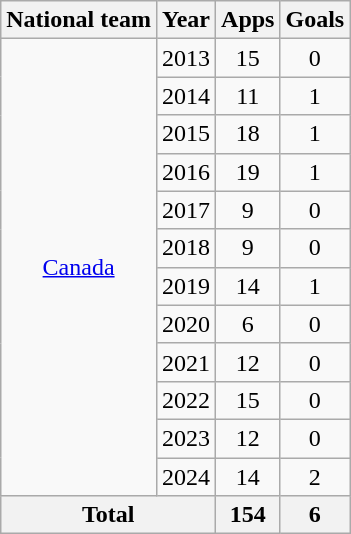<table class="wikitable" style="text-align:center">
<tr>
<th>National team</th>
<th>Year</th>
<th>Apps</th>
<th>Goals</th>
</tr>
<tr>
<td rowspan="12"><a href='#'>Canada</a></td>
<td>2013</td>
<td>15</td>
<td>0</td>
</tr>
<tr>
<td>2014</td>
<td>11</td>
<td>1</td>
</tr>
<tr>
<td>2015</td>
<td>18</td>
<td>1</td>
</tr>
<tr>
<td>2016</td>
<td>19</td>
<td>1</td>
</tr>
<tr>
<td>2017</td>
<td>9</td>
<td>0</td>
</tr>
<tr>
<td>2018</td>
<td>9</td>
<td>0</td>
</tr>
<tr>
<td>2019</td>
<td>14</td>
<td>1</td>
</tr>
<tr>
<td>2020</td>
<td>6</td>
<td>0</td>
</tr>
<tr>
<td>2021</td>
<td>12</td>
<td>0</td>
</tr>
<tr>
<td>2022</td>
<td>15</td>
<td>0</td>
</tr>
<tr>
<td>2023</td>
<td>12</td>
<td>0</td>
</tr>
<tr>
<td>2024</td>
<td>14</td>
<td>2</td>
</tr>
<tr>
<th colspan="2">Total</th>
<th>154</th>
<th>6</th>
</tr>
</table>
